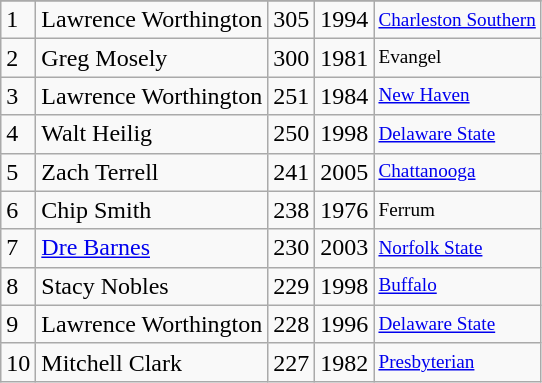<table class="wikitable">
<tr>
</tr>
<tr>
<td>1</td>
<td>Lawrence Worthington</td>
<td>305</td>
<td>1994</td>
<td style="font-size:80%;"><a href='#'>Charleston Southern</a></td>
</tr>
<tr>
<td>2</td>
<td>Greg Mosely</td>
<td>300</td>
<td>1981</td>
<td style="font-size:80%;">Evangel</td>
</tr>
<tr>
<td>3</td>
<td>Lawrence Worthington</td>
<td>251</td>
<td>1984</td>
<td style="font-size:80%;"><a href='#'>New Haven</a></td>
</tr>
<tr>
<td>4</td>
<td>Walt Heilig</td>
<td>250</td>
<td>1998</td>
<td style="font-size:80%;"><a href='#'>Delaware State</a></td>
</tr>
<tr>
<td>5</td>
<td>Zach Terrell</td>
<td>241</td>
<td>2005</td>
<td style="font-size:80%;"><a href='#'>Chattanooga</a></td>
</tr>
<tr>
<td>6</td>
<td>Chip Smith</td>
<td>238</td>
<td>1976</td>
<td style="font-size:80%;">Ferrum</td>
</tr>
<tr>
<td>7</td>
<td><a href='#'>Dre Barnes</a></td>
<td>230</td>
<td>2003</td>
<td style="font-size:80%;"><a href='#'>Norfolk State</a></td>
</tr>
<tr>
<td>8</td>
<td>Stacy Nobles</td>
<td>229</td>
<td>1998</td>
<td style="font-size:80%;"><a href='#'>Buffalo</a></td>
</tr>
<tr>
<td>9</td>
<td>Lawrence Worthington</td>
<td>228</td>
<td>1996</td>
<td style="font-size:80%;"><a href='#'>Delaware State</a></td>
</tr>
<tr>
<td>10</td>
<td>Mitchell Clark</td>
<td>227</td>
<td>1982</td>
<td style="font-size:80%;"><a href='#'>Presbyterian</a></td>
</tr>
</table>
